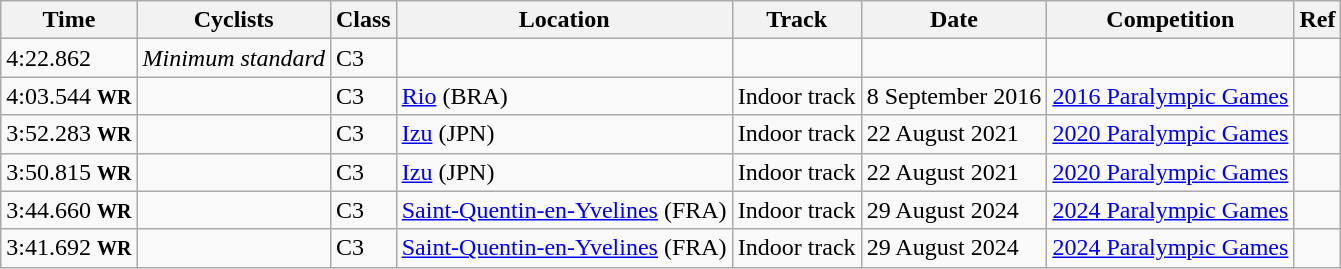<table class="wikitable">
<tr align="left">
<th>Time</th>
<th>Cyclists</th>
<th>Class</th>
<th>Location</th>
<th>Track</th>
<th>Date</th>
<th>Competition</th>
<th>Ref</th>
</tr>
<tr>
<td>4:22.862</td>
<td> <em>Minimum standard</em></td>
<td>C3</td>
<td></td>
<td></td>
<td></td>
<td></td>
<td></td>
</tr>
<tr>
<td>4:03.544 <small><strong>WR</strong></small></td>
<td></td>
<td>C3</td>
<td><a href='#'>Rio</a> (BRA)</td>
<td>Indoor track</td>
<td>8 September 2016</td>
<td><a href='#'>2016 Paralympic Games</a></td>
<td></td>
</tr>
<tr>
<td>3:52.283 <small><strong>WR</strong></small></td>
<td></td>
<td>C3</td>
<td><a href='#'>Izu</a> (JPN)</td>
<td>Indoor track</td>
<td>22 August 2021</td>
<td><a href='#'>2020 Paralympic Games</a></td>
<td></td>
</tr>
<tr>
<td>3:50.815 <small><strong>WR</strong></small></td>
<td></td>
<td>C3</td>
<td><a href='#'>Izu</a> (JPN)</td>
<td>Indoor track</td>
<td>22 August 2021</td>
<td><a href='#'>2020 Paralympic Games</a></td>
<td></td>
</tr>
<tr>
<td>3:44.660 <small><strong>WR</strong></small></td>
<td></td>
<td>C3</td>
<td><a href='#'>Saint-Quentin-en-Yvelines</a> (FRA)</td>
<td>Indoor track</td>
<td>29 August 2024</td>
<td><a href='#'>2024 Paralympic Games</a></td>
<td></td>
</tr>
<tr>
<td>3:41.692 <small><strong>WR</strong></small></td>
<td></td>
<td>C3</td>
<td><a href='#'>Saint-Quentin-en-Yvelines</a> (FRA)</td>
<td>Indoor track</td>
<td>29 August 2024</td>
<td><a href='#'>2024 Paralympic Games</a></td>
<td></td>
</tr>
</table>
